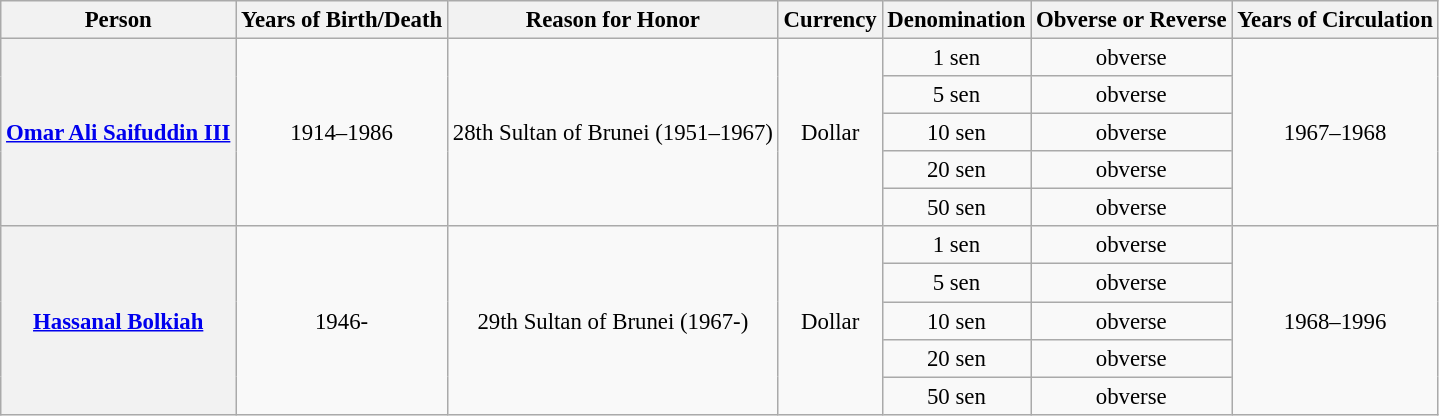<table class="wikitable" style="font-size:95%; text-align:center;">
<tr>
<th>Person</th>
<th>Years of Birth/Death</th>
<th>Reason for Honor</th>
<th>Currency</th>
<th>Denomination</th>
<th>Obverse or Reverse</th>
<th>Years of Circulation</th>
</tr>
<tr>
<th rowspan="5"><a href='#'>Omar Ali Saifuddin III</a></th>
<td rowspan="5">1914–1986</td>
<td rowspan="5">28th Sultan of Brunei (1951–1967)</td>
<td rowspan="5">Dollar</td>
<td>1 sen</td>
<td>obverse</td>
<td rowspan="5">1967–1968</td>
</tr>
<tr>
<td>5 sen</td>
<td>obverse</td>
</tr>
<tr>
<td>10 sen</td>
<td>obverse</td>
</tr>
<tr>
<td>20 sen</td>
<td>obverse</td>
</tr>
<tr>
<td>50 sen</td>
<td>obverse</td>
</tr>
<tr>
<th rowspan="5"><a href='#'>Hassanal Bolkiah</a></th>
<td rowspan="5">1946-</td>
<td rowspan="5">29th Sultan of Brunei (1967-)</td>
<td rowspan="5">Dollar</td>
<td>1 sen</td>
<td>obverse</td>
<td rowspan="5">1968–1996</td>
</tr>
<tr>
<td>5 sen</td>
<td>obverse</td>
</tr>
<tr>
<td>10 sen</td>
<td>obverse</td>
</tr>
<tr>
<td>20 sen</td>
<td>obverse</td>
</tr>
<tr>
<td>50 sen</td>
<td>obverse</td>
</tr>
</table>
